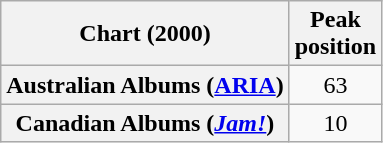<table class="wikitable plainrowheaders" style="text-align:center">
<tr>
<th scope="col">Chart (2000)</th>
<th scope="col">Peak<br>position</th>
</tr>
<tr>
<th scope="row">Australian Albums (<a href='#'>ARIA</a>)</th>
<td>63</td>
</tr>
<tr>
<th scope="row">Canadian Albums (<em><a href='#'>Jam!</a></em>)</th>
<td>10</td>
</tr>
</table>
